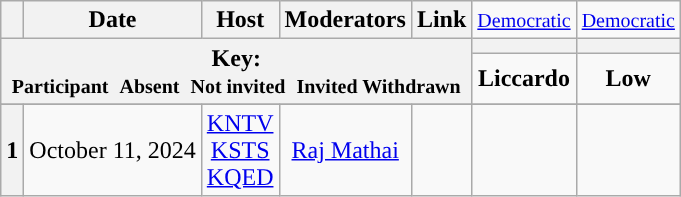<table class="wikitable" style="text-align:center;">
<tr>
<th scope="col"></th>
<th scope="col">Date</th>
<th scope="col">Host</th>
<th scope="col">Moderators</th>
<th scope="col">Link</th>
<td><small><a href='#'>Democratic</a></small></td>
<td><small><a href='#'>Democratic</a></small></td>
</tr>
<tr>
<th colspan="5" rowspan="2">Key:<br> <small>Participant </small>  <small>Absent </small>  <small>Not invited </small>  <small>Invited  Withdrawn</small></th>
<th scope="col" style="background:"></th>
<th scope="col" style="background:"></th>
</tr>
<tr>
<td><strong>Liccardo</strong></td>
<td><strong>Low</strong></td>
</tr>
<tr>
</tr>
<tr>
<th>1</th>
<td style="white-space:nowrap;">October 11, 2024</td>
<td style="white-space:nowrap;"><a href='#'>KNTV</a><br><a href='#'>KSTS</a><br><a href='#'>KQED</a></td>
<td style="white-space:nowrap;"><a href='#'>Raj Mathai</a></td>
<td style="white-space:nowrap;"></td>
<td></td>
<td></td>
</tr>
</table>
